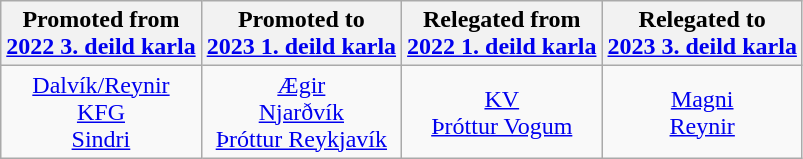<table class="wikitable">
<tr>
<th>Promoted from<br><a href='#'>2022 3. deild karla</a></th>
<th>Promoted to<br><a href='#'>2023 1. deild karla</a></th>
<th>Relegated from<br><a href='#'>2022 1. deild karla</a></th>
<th>Relegated to<br><a href='#'>2023 3. deild karla</a></th>
</tr>
<tr>
<td align=center><a href='#'>Dalvík/Reynir</a><br><a href='#'>KFG</a><br><a href='#'>Sindri</a></td>
<td align=center><a href='#'>Ægir</a><br><a href='#'>Njarðvík</a><br><a href='#'>Þróttur Reykjavík</a></td>
<td align=center><a href='#'>KV</a><br><a href='#'>Þróttur Vogum</a></td>
<td align=center><a href='#'>Magni</a><br><a href='#'>Reynir</a></td>
</tr>
</table>
